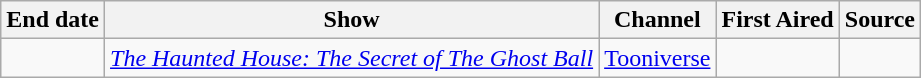<table class="wikitable sortable">
<tr>
<th scope="col">End date</th>
<th scope="col">Show</th>
<th scope="col">Channel</th>
<th scope="col">First Aired</th>
<th class="unsortable" scope="col">Source</th>
</tr>
<tr>
<td></td>
<td><em><a href='#'>The Haunted House: The Secret of The Ghost Ball</a></em></td>
<td><a href='#'>Tooniverse</a></td>
<td></td>
<td></td>
</tr>
</table>
